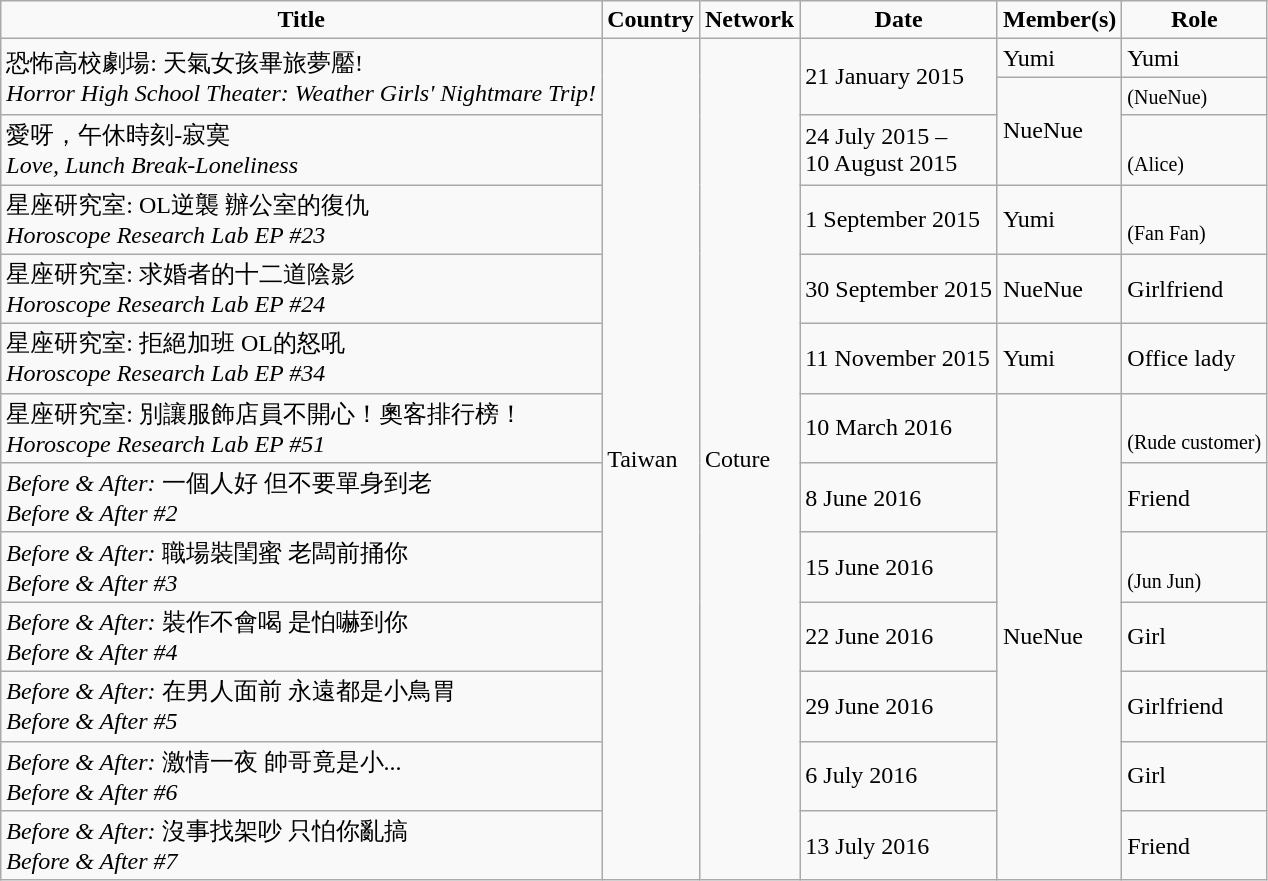<table class="wikitable">
<tr style="font-weight:bold; text-align:center;">
<td>Title</td>
<td>Country</td>
<td>Network</td>
<td>Date</td>
<td>Member(s)</td>
<td>Role</td>
</tr>
<tr>
<td rowspan="2">恐怖高校劇場: 天氣女孩畢旅夢靨!<br><em>Horror High School Theater: Weather Girls' Nightmare Trip!</em></td>
<td rowspan="13">Taiwan</td>
<td rowspan="13">Coture</td>
<td rowspan="2">21 January 2015</td>
<td>Yumi</td>
<td>Yumi</td>
</tr>
<tr>
<td rowspan="2">NueNue</td>
<td><small>(NueNue)</small></td>
</tr>
<tr>
<td>愛呀，午休時刻-寂寞<br><em>Love, Lunch Break-Loneliness</em></td>
<td>24 July 2015 – <br>10 August 2015</td>
<td><br><small>(Alice)</small></td>
</tr>
<tr>
<td>星座研究室: OL逆襲 辦公室的復仇<br><em>Horoscope Research Lab EP #23</em></td>
<td>1 September 2015</td>
<td>Yumi</td>
<td><br><small>(Fan Fan)</small></td>
</tr>
<tr>
<td>星座研究室: 求婚者的十二道陰影<br><em>Horoscope Research Lab EP #24</em></td>
<td>30 September 2015</td>
<td>NueNue</td>
<td>Girlfriend</td>
</tr>
<tr>
<td>星座研究室: 拒絕加班 OL的怒吼<br><em>Horoscope Research Lab EP #34</em></td>
<td>11 November 2015</td>
<td>Yumi</td>
<td>Office lady</td>
</tr>
<tr>
<td>星座研究室: 別讓服飾店員不開心！奧客排行榜！<br><em>Horoscope Research Lab EP #51</em></td>
<td>10 March 2016</td>
<td rowspan="7">NueNue</td>
<td><br><small>(Rude customer)</small></td>
</tr>
<tr>
<td><em>Before & After:</em> 一個人好 但不要單身到老<br><em>Before & After #2</em></td>
<td>8 June 2016</td>
<td>Friend</td>
</tr>
<tr>
<td><em>Before & After:</em> 職場裝閨蜜 老闆前捅你<br><em>Before & After #3</em></td>
<td>15 June 2016</td>
<td><br><small>(Jun Jun)</small></td>
</tr>
<tr>
<td><em>Before & After:</em> 裝作不會喝 是怕嚇到你<br><em>Before & After #4</em></td>
<td>22 June 2016</td>
<td>Girl</td>
</tr>
<tr>
<td><em>Before & After:</em> 在男人面前 永遠都是小鳥胃<br><em>Before & After #5</em></td>
<td>29 June 2016</td>
<td>Girlfriend</td>
</tr>
<tr>
<td><em>Before & After:</em> 激情一夜 帥哥竟是小...<br><em>Before & After #6</em></td>
<td>6 July 2016</td>
<td>Girl</td>
</tr>
<tr>
<td><em>Before & After:</em> 沒事找架吵 只怕你亂搞<br><em>Before & After #7</em></td>
<td>13 July 2016</td>
<td>Friend</td>
</tr>
</table>
